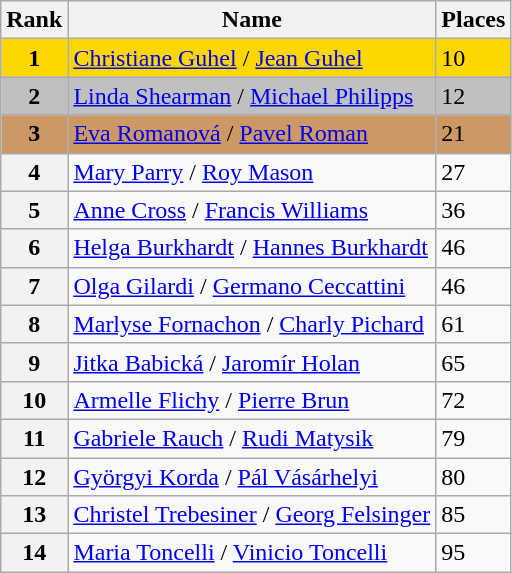<table class="wikitable">
<tr>
<th>Rank</th>
<th>Name</th>
<th>Places</th>
</tr>
<tr bgcolor="gold">
<td align="center"><strong>1</strong></td>
<td> <a href='#'>Christiane Guhel</a> / <a href='#'>Jean Guhel</a></td>
<td>10</td>
</tr>
<tr bgcolor="silver">
<td align="center"><strong>2</strong></td>
<td> <a href='#'>Linda Shearman</a> / <a href='#'>Michael Philipps</a></td>
<td>12</td>
</tr>
<tr bgcolor="cc9966">
<td align="center"><strong>3</strong></td>
<td> <a href='#'>Eva Romanová</a> / <a href='#'>Pavel Roman</a></td>
<td>21</td>
</tr>
<tr>
<th>4</th>
<td> <a href='#'>Mary Parry</a> / <a href='#'>Roy Mason</a></td>
<td>27</td>
</tr>
<tr>
<th>5</th>
<td> <a href='#'>Anne Cross</a> / <a href='#'>Francis Williams</a></td>
<td>36</td>
</tr>
<tr>
<th>6</th>
<td> <a href='#'>Helga Burkhardt</a> / <a href='#'>Hannes Burkhardt</a></td>
<td>46</td>
</tr>
<tr>
<th>7</th>
<td> <a href='#'>Olga Gilardi</a> / <a href='#'>Germano Ceccattini</a></td>
<td>46</td>
</tr>
<tr>
<th>8</th>
<td> <a href='#'>Marlyse Fornachon</a> / <a href='#'>Charly Pichard</a></td>
<td>61</td>
</tr>
<tr>
<th>9</th>
<td> <a href='#'>Jitka Babická</a> / <a href='#'>Jaromír Holan</a></td>
<td>65</td>
</tr>
<tr>
<th>10</th>
<td> <a href='#'>Armelle Flichy</a> / <a href='#'>Pierre Brun</a></td>
<td>72</td>
</tr>
<tr>
<th>11</th>
<td> <a href='#'>Gabriele Rauch</a> / <a href='#'>Rudi Matysik</a></td>
<td>79</td>
</tr>
<tr>
<th>12</th>
<td> <a href='#'>Györgyi Korda</a> / <a href='#'>Pál Vásárhelyi</a></td>
<td>80</td>
</tr>
<tr>
<th>13</th>
<td> <a href='#'>Christel Trebesiner</a> / <a href='#'>Georg Felsinger</a></td>
<td>85</td>
</tr>
<tr>
<th>14</th>
<td> <a href='#'>Maria Toncelli</a> / <a href='#'>Vinicio Toncelli</a></td>
<td>95</td>
</tr>
</table>
